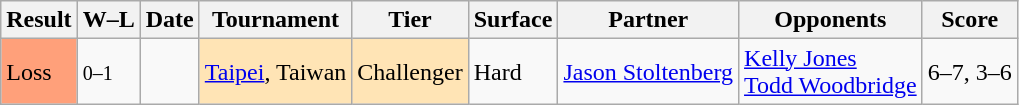<table class="sortable wikitable">
<tr>
<th>Result</th>
<th class="unsortable">W–L</th>
<th>Date</th>
<th>Tournament</th>
<th>Tier</th>
<th>Surface</th>
<th>Partner</th>
<th>Opponents</th>
<th class="unsortable">Score</th>
</tr>
<tr>
<td bgcolor=FFA07A>Loss</td>
<td><small>0–1</small></td>
<td></td>
<td style="background:moccasin;"><a href='#'>Taipei</a>, Taiwan</td>
<td style="background:moccasin;">Challenger</td>
<td>Hard</td>
<td> <a href='#'>Jason Stoltenberg</a></td>
<td> <a href='#'>Kelly Jones</a> <br>  <a href='#'>Todd Woodbridge</a></td>
<td>6–7, 3–6</td>
</tr>
</table>
